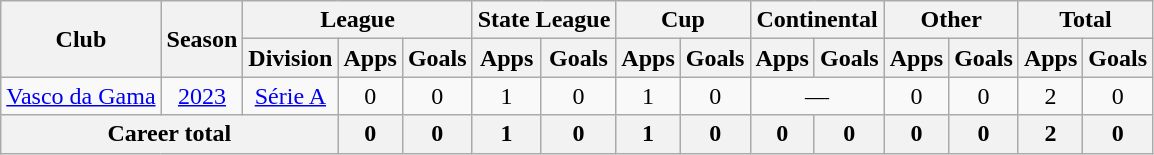<table class="wikitable" style="text-align:center">
<tr>
<th rowspan="2">Club</th>
<th rowspan="2">Season</th>
<th colspan="3">League</th>
<th colspan="2">State League</th>
<th colspan="2">Cup</th>
<th colspan="2">Continental</th>
<th colspan="2">Other</th>
<th colspan="2">Total</th>
</tr>
<tr>
<th>Division</th>
<th>Apps</th>
<th>Goals</th>
<th>Apps</th>
<th>Goals</th>
<th>Apps</th>
<th>Goals</th>
<th>Apps</th>
<th>Goals</th>
<th>Apps</th>
<th>Goals</th>
<th>Apps</th>
<th>Goals</th>
</tr>
<tr>
<td><a href='#'>Vasco da Gama</a></td>
<td><a href='#'>2023</a></td>
<td><a href='#'>Série A</a></td>
<td>0</td>
<td>0</td>
<td>1</td>
<td>0</td>
<td>1</td>
<td>0</td>
<td colspan=2>—</td>
<td>0</td>
<td>0</td>
<td>2</td>
<td>0</td>
</tr>
<tr>
<th colspan=3><strong>Career total</strong></th>
<th>0</th>
<th>0</th>
<th>1</th>
<th>0</th>
<th>1</th>
<th>0</th>
<th>0</th>
<th>0</th>
<th>0</th>
<th>0</th>
<th>2</th>
<th>0</th>
</tr>
</table>
